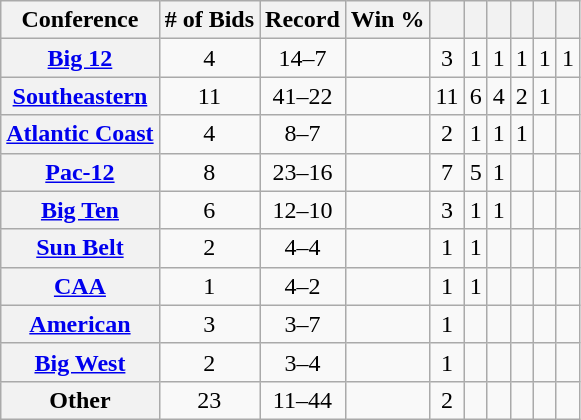<table class="wikitable sortable plainrowheaders" style="text-align:center">
<tr>
<th scope="col">Conference</th>
<th scope="col"># of Bids</th>
<th scope="col">Record</th>
<th scope="col">Win %</th>
<th scope="col"></th>
<th scope="col"></th>
<th scope="col"></th>
<th scope="col"></th>
<th scope="col"></th>
<th scope="col"></th>
</tr>
<tr style="text-align:center;">
<th scope="row"><a href='#'>Big 12</a></th>
<td>4</td>
<td>14–7</td>
<td></td>
<td>3</td>
<td>1</td>
<td>1</td>
<td>1</td>
<td>1</td>
<td>1</td>
</tr>
<tr style="text-align:center;">
<th scope="row"><a href='#'>Southeastern</a></th>
<td>11</td>
<td>41–22</td>
<td></td>
<td>11</td>
<td>6</td>
<td>4</td>
<td>2</td>
<td>1</td>
<td></td>
</tr>
<tr style="text-align:center;">
<th scope="row"><a href='#'>Atlantic Coast</a></th>
<td>4</td>
<td>8–7</td>
<td></td>
<td>2</td>
<td>1</td>
<td>1</td>
<td>1</td>
<td></td>
<td></td>
</tr>
<tr style="text-align:center;">
<th scope="row"><a href='#'>Pac-12</a></th>
<td>8</td>
<td>23–16</td>
<td></td>
<td>7</td>
<td>5</td>
<td>1</td>
<td></td>
<td></td>
<td></td>
</tr>
<tr style="text-align:center;">
<th scope="row"><a href='#'>Big Ten</a></th>
<td>6</td>
<td>12–10</td>
<td></td>
<td>3</td>
<td>1</td>
<td>1</td>
<td></td>
<td></td>
<td></td>
</tr>
<tr style="text-align:center;">
<th scope="row"><a href='#'>Sun Belt</a></th>
<td>2</td>
<td>4–4</td>
<td></td>
<td>1</td>
<td>1</td>
<td></td>
<td></td>
<td></td>
<td></td>
</tr>
<tr style="text-align:center;">
<th scope="row"><a href='#'>CAA</a></th>
<td>1</td>
<td>4–2</td>
<td></td>
<td>1</td>
<td>1</td>
<td></td>
<td></td>
<td></td>
<td></td>
</tr>
<tr style="text-align:center;">
<th scope="row"><a href='#'>American</a></th>
<td>3</td>
<td>3–7</td>
<td></td>
<td>1</td>
<td></td>
<td></td>
<td></td>
<td></td>
<td></td>
</tr>
<tr style="text-align:center;">
<th scope="row"><a href='#'>Big West</a></th>
<td>2</td>
<td>3–4</td>
<td></td>
<td>1</td>
<td></td>
<td></td>
<td></td>
<td></td>
<td></td>
</tr>
<tr style="text-align:center;">
<th scope="row">Other</th>
<td>23</td>
<td>11–44</td>
<td></td>
<td>2</td>
<td></td>
<td></td>
<td></td>
<td></td>
<td></td>
</tr>
</table>
